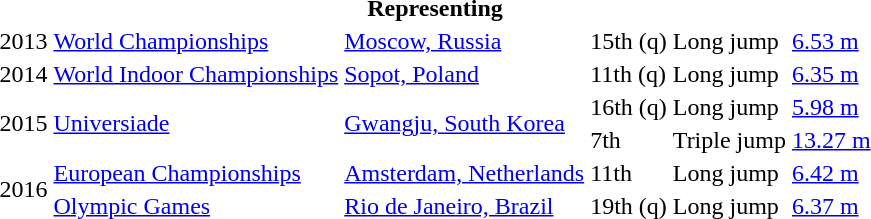<table>
<tr>
<th colspan="6">Representing </th>
</tr>
<tr>
<td>2013</td>
<td><a href='#'>World Championships</a></td>
<td><a href='#'>Moscow, Russia</a></td>
<td>15th (q)</td>
<td>Long jump</td>
<td><a href='#'>6.53 m</a></td>
</tr>
<tr>
<td>2014</td>
<td><a href='#'>World Indoor Championships</a></td>
<td><a href='#'>Sopot, Poland</a></td>
<td>11th (q)</td>
<td>Long jump</td>
<td><a href='#'>6.35 m</a></td>
</tr>
<tr>
<td rowspan=2>2015</td>
<td rowspan=2><a href='#'>Universiade</a></td>
<td rowspan=2><a href='#'>Gwangju, South Korea</a></td>
<td>16th (q)</td>
<td>Long jump</td>
<td><a href='#'>5.98 m</a></td>
</tr>
<tr>
<td>7th</td>
<td>Triple jump</td>
<td><a href='#'>13.27 m</a></td>
</tr>
<tr>
<td rowspan=2>2016</td>
<td><a href='#'>European Championships</a></td>
<td><a href='#'>Amsterdam, Netherlands</a></td>
<td>11th</td>
<td>Long jump</td>
<td><a href='#'>6.42 m</a></td>
</tr>
<tr>
<td><a href='#'>Olympic Games</a></td>
<td><a href='#'>Rio de Janeiro, Brazil</a></td>
<td>19th (q)</td>
<td>Long jump</td>
<td><a href='#'>6.37 m</a></td>
</tr>
</table>
